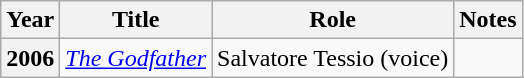<table class="wikitable sortable">
<tr>
<th>Year</th>
<th>Title</th>
<th>Role</th>
<th>Notes</th>
</tr>
<tr>
<th>2006</th>
<td><em><a href='#'>The Godfather</a></em></td>
<td>Salvatore Tessio (voice)</td>
<td></td>
</tr>
</table>
